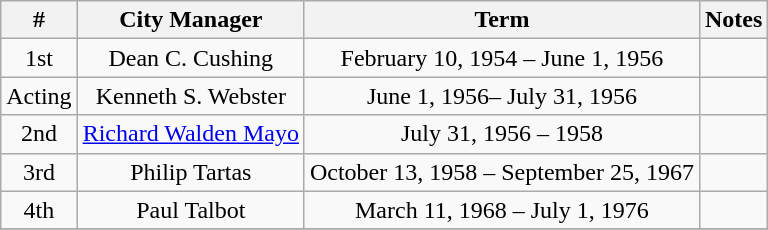<table class=wikitable style="text-align:center">
<tr>
<th>#</th>
<th>City Manager</th>
<th>Term</th>
<th>Notes</th>
</tr>
<tr>
<td>1st</td>
<td>Dean C. Cushing</td>
<td>February 10, 1954 – June 1, 1956</td>
<td></td>
</tr>
<tr>
<td>Acting</td>
<td>Kenneth S. Webster</td>
<td>June 1, 1956– July 31, 1956</td>
<td></td>
</tr>
<tr>
<td>2nd</td>
<td><a href='#'>Richard Walden Mayo</a></td>
<td>July 31, 1956 – 1958</td>
<td></td>
</tr>
<tr>
<td>3rd</td>
<td>Philip Tartas</td>
<td>October 13, 1958 – September 25, 1967</td>
<td></td>
</tr>
<tr>
<td>4th</td>
<td>Paul Talbot</td>
<td>March 11, 1968 – July 1, 1976</td>
<td></td>
</tr>
<tr>
</tr>
</table>
